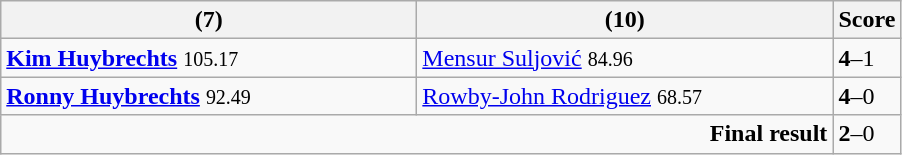<table class="wikitable">
<tr>
<th width=270><strong></strong> (7)</th>
<th width=270> (10)</th>
<th>Score</th>
</tr>
<tr>
<td><strong><a href='#'>Kim Huybrechts</a></strong> <small><span>105.17</span></small></td>
<td><a href='#'>Mensur Suljović</a> <small><span>84.96</span></small></td>
<td><strong>4</strong>–1</td>
</tr>
<tr>
<td><strong><a href='#'>Ronny Huybrechts</a></strong> <small><span>92.49</span></small></td>
<td><a href='#'>Rowby-John Rodriguez</a> <small><span>68.57</span></small></td>
<td><strong>4</strong>–0</td>
</tr>
<tr>
<td colspan="2" align="right"><strong>Final result</strong></td>
<td><strong>2</strong>–0</td>
</tr>
</table>
